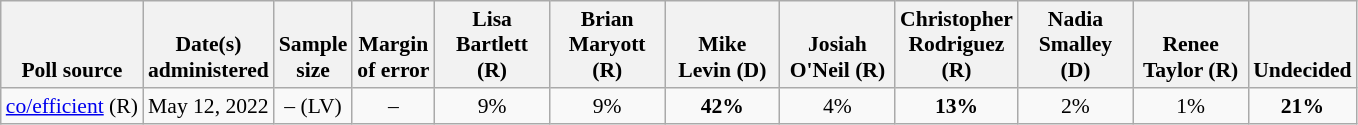<table class="wikitable" style="font-size:90%;text-align:center;">
<tr valign=bottom>
<th>Poll source</th>
<th>Date(s)<br>administered</th>
<th>Sample<br>size</th>
<th>Margin<br>of error</th>
<th style="width:70px;">Lisa<br>Bartlett (R)</th>
<th style="width:70px;">Brian<br>Maryott (R)</th>
<th style="width:70px;">Mike<br>Levin (D)</th>
<th style="width:70px;">Josiah<br>O'Neil (R)</th>
<th style="width:70px;">Christopher<br>Rodriguez (R)</th>
<th style="width:70px;">Nadia<br>Smalley (D)</th>
<th style="width:70px;">Renee<br>Taylor (R)</th>
<th>Undecided</th>
</tr>
<tr>
<td style="text-align:left;"><a href='#'>co/efficient</a> (R)</td>
<td>May 12, 2022</td>
<td>– (LV)</td>
<td>–</td>
<td>9%</td>
<td>9%</td>
<td><strong>42%</strong></td>
<td>4%</td>
<td><strong>13%</strong></td>
<td>2%</td>
<td>1%</td>
<td><strong>21%</strong></td>
</tr>
</table>
